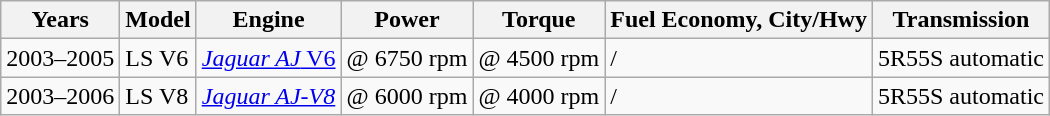<table class=wikitable>
<tr>
<th>Years</th>
<th>Model</th>
<th>Engine</th>
<th>Power</th>
<th>Torque</th>
<th>Fuel Economy, City/Hwy</th>
<th>Transmission</th>
</tr>
<tr>
<td>2003–2005</td>
<td>LS V6</td>
<td> <a href='#'><em>Jaguar AJ</em> V6</a></td>
<td> @ 6750 rpm</td>
<td> @ 4500 rpm</td>
<td> / </td>
<td>5R55S automatic</td>
</tr>
<tr>
<td>2003–2006</td>
<td>LS V8</td>
<td> <a href='#'><em>Jaguar AJ-V8</em></a></td>
<td> @ 6000 rpm</td>
<td> @ 4000 rpm</td>
<td> / </td>
<td>5R55S automatic</td>
</tr>
</table>
